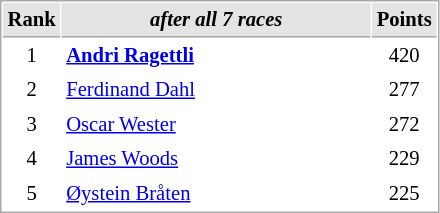<table cellspacing="1" cellpadding="3" style="border:1px solid #aaa; font-size:86%;">
<tr style="background:#e4e4e4;">
<th style="border-bottom:1px solid #aaa; width:10px;">Rank</th>
<th style="border-bottom:1px solid #aaa; width:200px;"><em>after all 7 races</em></th>
<th style="border-bottom:1px solid #aaa; width:20px;">Points</th>
</tr>
<tr>
<td align=center>1</td>
<td><strong> <a href='#'>Andri Ragettli</a></strong></td>
<td align=center>420</td>
</tr>
<tr>
<td align=center>2</td>
<td> <a href='#'>Ferdinand Dahl</a></td>
<td align=center>277</td>
</tr>
<tr>
<td align=center>3</td>
<td> <a href='#'>Oscar Wester</a></td>
<td align=center>272</td>
</tr>
<tr>
<td align=center>4</td>
<td> <a href='#'>James Woods</a></td>
<td align=center>229</td>
</tr>
<tr>
<td align=center>5</td>
<td> <a href='#'>Øystein Bråten</a></td>
<td align=center>225</td>
</tr>
</table>
